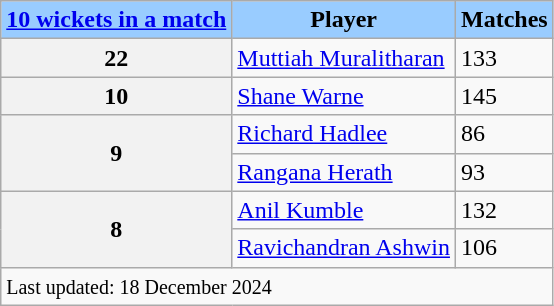<table class="wikitable">
<tr style="background:#9cf;">
<td style="text-align:center;"><strong><a href='#'>10 wickets in a match</a></strong></td>
<td style="text-align:center;"><strong>Player</strong></td>
<td style="text-align:center;"><strong>Matches</strong></td>
</tr>
<tr>
<th>22</th>
<td> <a href='#'>Muttiah Muralitharan</a></td>
<td>133</td>
</tr>
<tr>
<th>10</th>
<td> <a href='#'>Shane Warne</a></td>
<td>145</td>
</tr>
<tr>
<th rowspan="2" style="vertical-align:middle;">9</th>
<td> <a href='#'>Richard Hadlee</a></td>
<td>86</td>
</tr>
<tr>
<td> <a href='#'>Rangana Herath</a></td>
<td>93</td>
</tr>
<tr>
<th rowspan="2" style="vertical-align:middle;">8</th>
<td> <a href='#'>Anil Kumble</a></td>
<td>132</td>
</tr>
<tr>
<td> <a href='#'>Ravichandran Ashwin</a></td>
<td>106</td>
</tr>
<tr>
<td colspan="3"><small>Last updated: 18 December 2024</small></td>
</tr>
</table>
